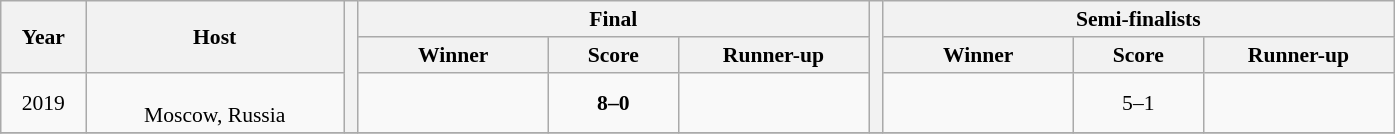<table class=wikitable style="font-size:90%; text-align:center;">
<tr>
<th rowspan=2 width=50>Year</th>
<th rowspan=2 width=165>Host</th>
<th width=3 rowspan=3></th>
<th colspan=3>Final</th>
<th width=3 rowspan=3></th>
<th colspan=3>Semi-finalists</th>
</tr>
<tr>
<th width=120>Winner</th>
<th width=80>Score</th>
<th width=120>Runner-up</th>
<th width=120>Winner</th>
<th width=80>Score</th>
<th width=120>Runner-up</th>
</tr>
<tr>
<td>2019</td>
<td><br> Moscow, Russia</td>
<td><strong></strong></td>
<td><strong>8–0</strong></td>
<td></td>
<td width=116></td>
<td>5–1</td>
<td width=116></td>
</tr>
<tr>
</tr>
</table>
